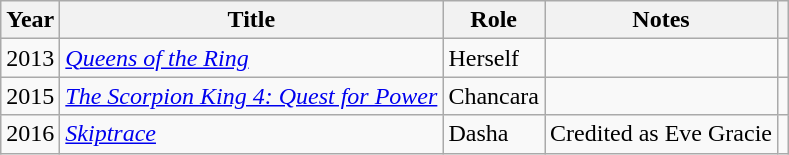<table class="wikitable sortable">
<tr>
<th>Year</th>
<th>Title</th>
<th>Role</th>
<th class="unsortable">Notes</th>
<th class="unsortable"></th>
</tr>
<tr>
<td>2013</td>
<td><em><a href='#'>Queens of the Ring</a></em></td>
<td>Herself</td>
<td></td>
<td></td>
</tr>
<tr>
<td>2015</td>
<td><em><a href='#'>The Scorpion King 4: Quest for Power</a></em></td>
<td>Chancara</td>
<td></td>
<td></td>
</tr>
<tr>
<td>2016</td>
<td><em><a href='#'>Skiptrace</a></em></td>
<td>Dasha</td>
<td>Credited as Eve Gracie</td>
<td></td>
</tr>
</table>
